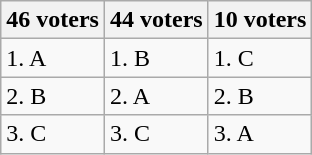<table class="wikitable">
<tr>
<th>46 voters</th>
<th>44 voters</th>
<th>10 voters</th>
</tr>
<tr>
<td>1. A</td>
<td>1. B</td>
<td>1. C</td>
</tr>
<tr>
<td>2. B</td>
<td>2. A</td>
<td>2. B</td>
</tr>
<tr>
<td>3. C</td>
<td>3. C</td>
<td>3. A</td>
</tr>
</table>
